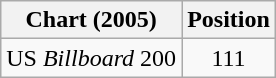<table class="wikitable plainrowheaders">
<tr>
<th scope="col">Chart (2005)</th>
<th scope="col">Position</th>
</tr>
<tr>
<td>US <em>Billboard</em> 200</td>
<td style="text-align:center;">111</td>
</tr>
</table>
